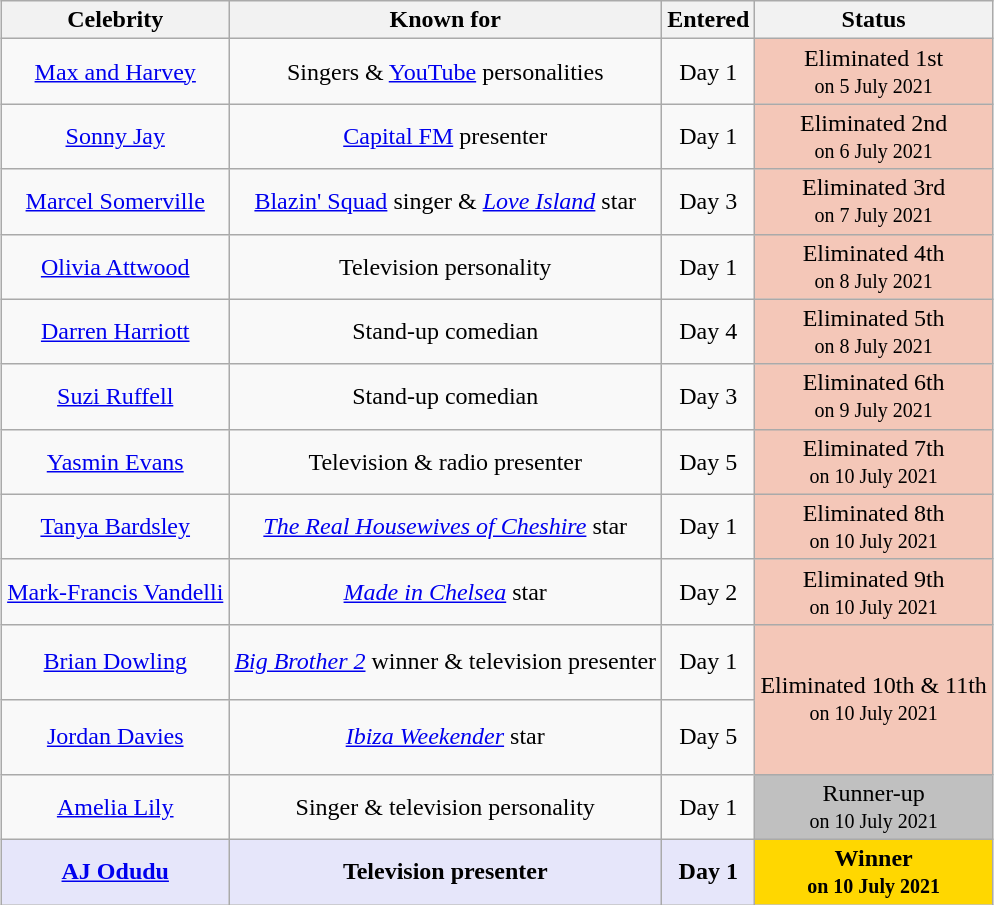<table class="wikitable" style="margin: auto; text-align: center">
<tr>
<th>Celebrity</th>
<th>Known for</th>
<th>Entered</th>
<th>Status</th>
</tr>
<tr>
<td><a href='#'>Max and Harvey</a></td>
<td>Singers & <a href='#'>YouTube</a> personalities</td>
<td>Day 1</td>
<td style="background:#f4c7b8">Eliminated 1st<br><small>on 5 July 2021</small></td>
</tr>
<tr>
<td><a href='#'>Sonny Jay</a></td>
<td><a href='#'>Capital FM</a> presenter</td>
<td>Day 1</td>
<td style="background:#f4c7b8">Eliminated 2nd<br><small>on 6 July 2021</small></td>
</tr>
<tr>
<td><a href='#'>Marcel Somerville</a></td>
<td><a href='#'>Blazin' Squad</a> singer & <em><a href='#'>Love Island</a></em> star</td>
<td>Day 3</td>
<td style="background:#f4c7b8">Eliminated 3rd<br><small>on 7 July 2021</small></td>
</tr>
<tr>
<td><a href='#'>Olivia Attwood</a></td>
<td>Television personality</td>
<td>Day 1</td>
<td style="background:#f4c7b8">Eliminated 4th<br><small>on 8 July 2021</small></td>
</tr>
<tr>
<td><a href='#'>Darren Harriott</a></td>
<td>Stand-up comedian</td>
<td>Day 4</td>
<td style="background:#f4c7b8">Eliminated 5th<br><small>on 8 July 2021</small></td>
</tr>
<tr>
<td><a href='#'>Suzi Ruffell</a></td>
<td>Stand-up comedian</td>
<td>Day 3</td>
<td style="background:#f4c7b8">Eliminated 6th<br><small>on 9 July 2021</small></td>
</tr>
<tr>
<td><a href='#'>Yasmin Evans</a></td>
<td>Television & radio presenter</td>
<td>Day 5</td>
<td style="background:#f4c7b8">Eliminated 7th<br><small>on 10 July 2021</small></td>
</tr>
<tr>
<td><a href='#'>Tanya Bardsley</a></td>
<td><em><a href='#'>The Real Housewives of Cheshire</a></em> star</td>
<td>Day 1</td>
<td style="background:#f4c7b8">Eliminated 8th<br><small>on 10 July 2021</small></td>
</tr>
<tr>
<td><a href='#'>Mark-Francis Vandelli</a></td>
<td><em><a href='#'>Made in Chelsea</a></em> star</td>
<td>Day 2</td>
<td style="background:#f4c7b8">Eliminated 9th<br><small>on 10 July 2021</small></td>
</tr>
<tr style="height:50px">
<td><a href='#'>Brian Dowling</a></td>
<td><em><a href='#'>Big Brother 2</a></em> winner & television presenter</td>
<td>Day 1</td>
<td rowspan="2" style="background:#f4c7b8">Eliminated 10th & 11th<br><small>on 10 July 2021</small></td>
</tr>
<tr style="height:50px">
<td><a href='#'>Jordan Davies</a></td>
<td><em><a href='#'>Ibiza Weekender</a></em> star</td>
<td>Day 5</td>
</tr>
<tr>
<td><a href='#'>Amelia Lily</a></td>
<td>Singer & television personality</td>
<td>Day 1</td>
<td style="background:silver">Runner-up<br><small>on 10 July 2021</small></td>
</tr>
<tr>
<td style="background:lavender"><strong><a href='#'>AJ Odudu</a></strong></td>
<td style="background:lavender"><strong>Television presenter</strong></td>
<td style="background:lavender"><strong>Day 1</strong></td>
<td style="background:gold"><strong>Winner<br><small>on 10 July 2021</small></strong></td>
</tr>
</table>
